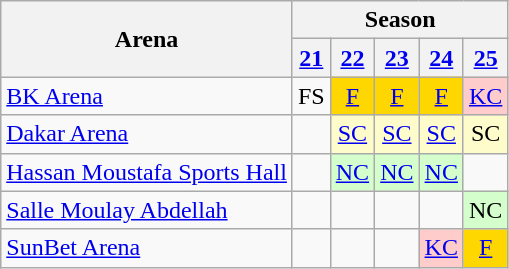<table class="wikitable sortable" style="text-align:center;">
<tr>
<th rowspan="2">Arena</th>
<th colspan="5">Season</th>
</tr>
<tr>
<th><a href='#'>21</a></th>
<th><a href='#'>22</a></th>
<th><a href='#'>23</a></th>
<th><a href='#'>24</a></th>
<th><a href='#'>25</a></th>
</tr>
<tr>
<td align=left><a href='#'>BK Arena</a></td>
<td>FS</td>
<td bgcolor=gold><a href='#'>F</a></td>
<td bgcolor=gold><a href='#'>F</a></td>
<td bgcolor=gold><a href='#'>F</a></td>
<td style="background-color:#FFCCCC;"><a href='#'>KC</a></td>
</tr>
<tr>
<td align=left><a href='#'>Dakar Arena</a></td>
<td></td>
<td style="background-color:#fffccc;"><a href='#'>SC</a></td>
<td style="background-color:#fffccc;"><a href='#'>SC</a></td>
<td style="background-color:#fffccc;"><a href='#'>SC</a></td>
<td style="background-color:#fffccc;">SC</td>
</tr>
<tr>
<td align=left><a href='#'>Hassan Moustafa Sports Hall</a></td>
<td></td>
<td style="background-color:#d4ffcc ;"><a href='#'>NC</a></td>
<td style="background-color:#d4ffcc ;"><a href='#'>NC</a></td>
<td style="background-color:#d4ffcc ;"><a href='#'>NC</a></td>
<td></td>
</tr>
<tr>
<td align=left><a href='#'>Salle Moulay Abdellah</a></td>
<td></td>
<td></td>
<td></td>
<td></td>
<td style="background-color:#d4ffcc ;">NC</td>
</tr>
<tr>
<td align=left><a href='#'>SunBet Arena</a></td>
<td></td>
<td></td>
<td></td>
<td style="background-color:#FFCCCC;"><a href='#'>KC</a></td>
<td bgcolor=gold><a href='#'>F</a></td>
</tr>
</table>
